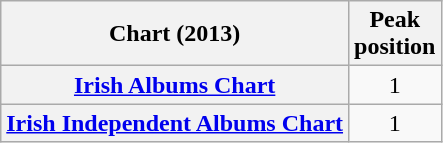<table class="wikitable sortable plainrowheaders" style="text-align:center">
<tr>
<th scope="col">Chart (2013)</th>
<th scope="col">Peak<br>position</th>
</tr>
<tr>
<th scope="row"><a href='#'>Irish Albums Chart</a></th>
<td>1</td>
</tr>
<tr>
<th scope="row"><a href='#'>Irish Independent Albums Chart</a></th>
<td>1</td>
</tr>
</table>
